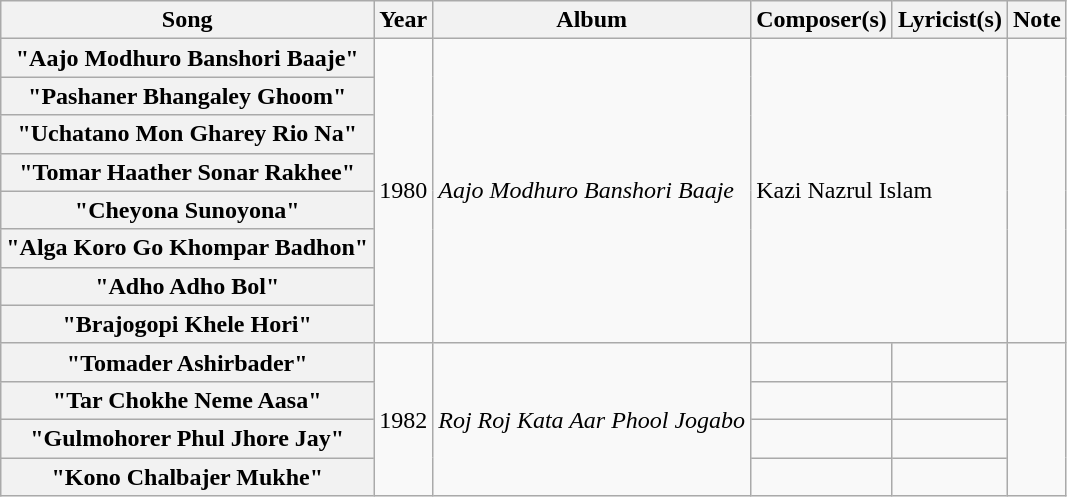<table class="wikitable plainrowheaders">
<tr>
<th scope="col">Song</th>
<th scope="col">Year</th>
<th scope="col">Album</th>
<th scope="col">Composer(s)</th>
<th scope="col">Lyricist(s)</th>
<th scope="col">Note</th>
</tr>
<tr>
<th scope="row">"Aajo Modhuro Banshori Baaje"</th>
<td rowspan="8">1980</td>
<td rowspan="8"><em>Aajo Modhuro Banshori Baaje</em></td>
<td colspan="2" rowspan="8">Kazi Nazrul Islam</td>
<td rowspan="8"></td>
</tr>
<tr>
<th scope="row">"Pashaner Bhangaley Ghoom"</th>
</tr>
<tr>
<th scope="row">"Uchatano Mon Gharey Rio Na"</th>
</tr>
<tr>
<th scope="row">"Tomar Haather Sonar Rakhee"</th>
</tr>
<tr>
<th scope="row">"Cheyona Sunoyona"</th>
</tr>
<tr>
<th scope="row">"Alga Koro Go Khompar Badhon"</th>
</tr>
<tr>
<th scope="row">"Adho Adho Bol"</th>
</tr>
<tr>
<th scope="row">"Brajogopi Khele Hori"</th>
</tr>
<tr>
<th scope="row">"Tomader Ashirbader"</th>
<td rowspan="4">1982</td>
<td rowspan="4"><em>Roj Roj Kata Aar Phool Jogabo</em></td>
<td></td>
<td></td>
<td rowspan="4"></td>
</tr>
<tr>
<th scope="row">"Tar Chokhe Neme Aasa"</th>
<td></td>
<td></td>
</tr>
<tr>
<th scope="row">"Gulmohorer Phul Jhore Jay"</th>
<td></td>
<td></td>
</tr>
<tr>
<th scope="row">"Kono Chalbajer Mukhe"</th>
<td></td>
<td></td>
</tr>
</table>
